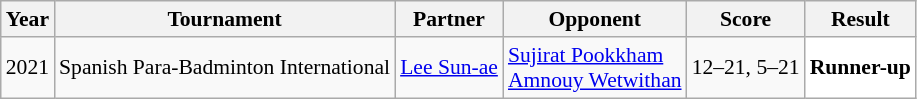<table class="sortable wikitable" style="font-size: 90%;">
<tr>
<th>Year</th>
<th>Tournament</th>
<th>Partner</th>
<th>Opponent</th>
<th>Score</th>
<th>Result</th>
</tr>
<tr>
<td align="center">2021</td>
<td align="left">Spanish Para-Badminton International</td>
<td> <a href='#'>Lee Sun-ae</a></td>
<td align="left"> <a href='#'>Sujirat Pookkham</a><br> <a href='#'>Amnouy Wetwithan</a></td>
<td align="left">12–21, 5–21</td>
<td style="text-align:left; background:white"> <strong>Runner-up</strong></td>
</tr>
</table>
